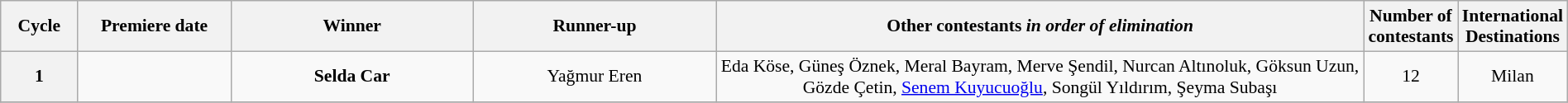<table class="wikitable" style="font-size:90%; width:100%; text-align: center;">
<tr>
<th style="width:5%;">Cycle</th>
<th style="width:10%;">Premiere date</th>
<th width=16%>Winner</th>
<th width=16%>Runner-up</th>
<th style="width:43%;">Other contestants <em>in order of elimination</em></th>
<th style="width:3%;">Number of contestants</th>
<th style="width:8%;">International Destinations</th>
</tr>
<tr>
<th>1</th>
<td></td>
<td><strong>Selda Car</strong></td>
<td>Yağmur Eren</td>
<td>Eda Köse, Güneş Öznek, Meral Bayram, Merve Şendil, Nurcan Altınoluk, Göksun Uzun, Gözde Çetin, <a href='#'>Senem Kuyucuoğlu</a>, Songül Yıldırım, Şeyma Subaşı</td>
<td>12</td>
<td>Milan</td>
</tr>
<tr style="background: #D0E6FF;">
</tr>
</table>
